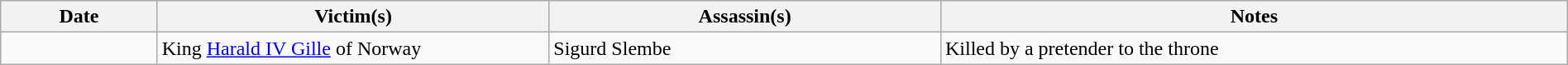<table class="wikitable sortable" style="width:100%">
<tr>
<th style="width:10%">Date</th>
<th style="width:25%">Victim(s)</th>
<th style="width:25%">Assassin(s)</th>
<th style="width:40%">Notes</th>
</tr>
<tr>
<td></td>
<td>King <a href='#'>Harald IV Gille</a> of Norway</td>
<td>Sigurd Slembe</td>
<td>Killed by a pretender to the throne</td>
</tr>
</table>
